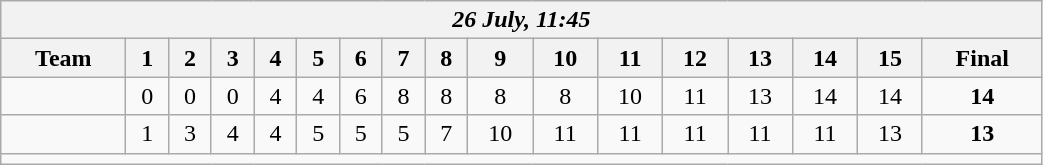<table class=wikitable style="text-align:center; width: 55%">
<tr>
<th colspan=17><em>26 July, 11:45</em></th>
</tr>
<tr>
<th>Team</th>
<th>1</th>
<th>2</th>
<th>3</th>
<th>4</th>
<th>5</th>
<th>6</th>
<th>7</th>
<th>8</th>
<th>9</th>
<th>10</th>
<th>11</th>
<th>12</th>
<th>13</th>
<th>14</th>
<th>15</th>
<th>Final</th>
</tr>
<tr>
<td align=left><strong></strong></td>
<td>0</td>
<td>0</td>
<td>0</td>
<td>4</td>
<td>4</td>
<td>6</td>
<td>8</td>
<td>8</td>
<td>8</td>
<td>8</td>
<td>10</td>
<td>11</td>
<td>13</td>
<td>14</td>
<td>14</td>
<td><strong>14</strong></td>
</tr>
<tr>
<td align=left></td>
<td>1</td>
<td>3</td>
<td>4</td>
<td>4</td>
<td>5</td>
<td>5</td>
<td>5</td>
<td>7</td>
<td>10</td>
<td>11</td>
<td>11</td>
<td>11</td>
<td>11</td>
<td>11</td>
<td>13</td>
<td><strong>13</strong></td>
</tr>
<tr>
<td colspan=17></td>
</tr>
</table>
